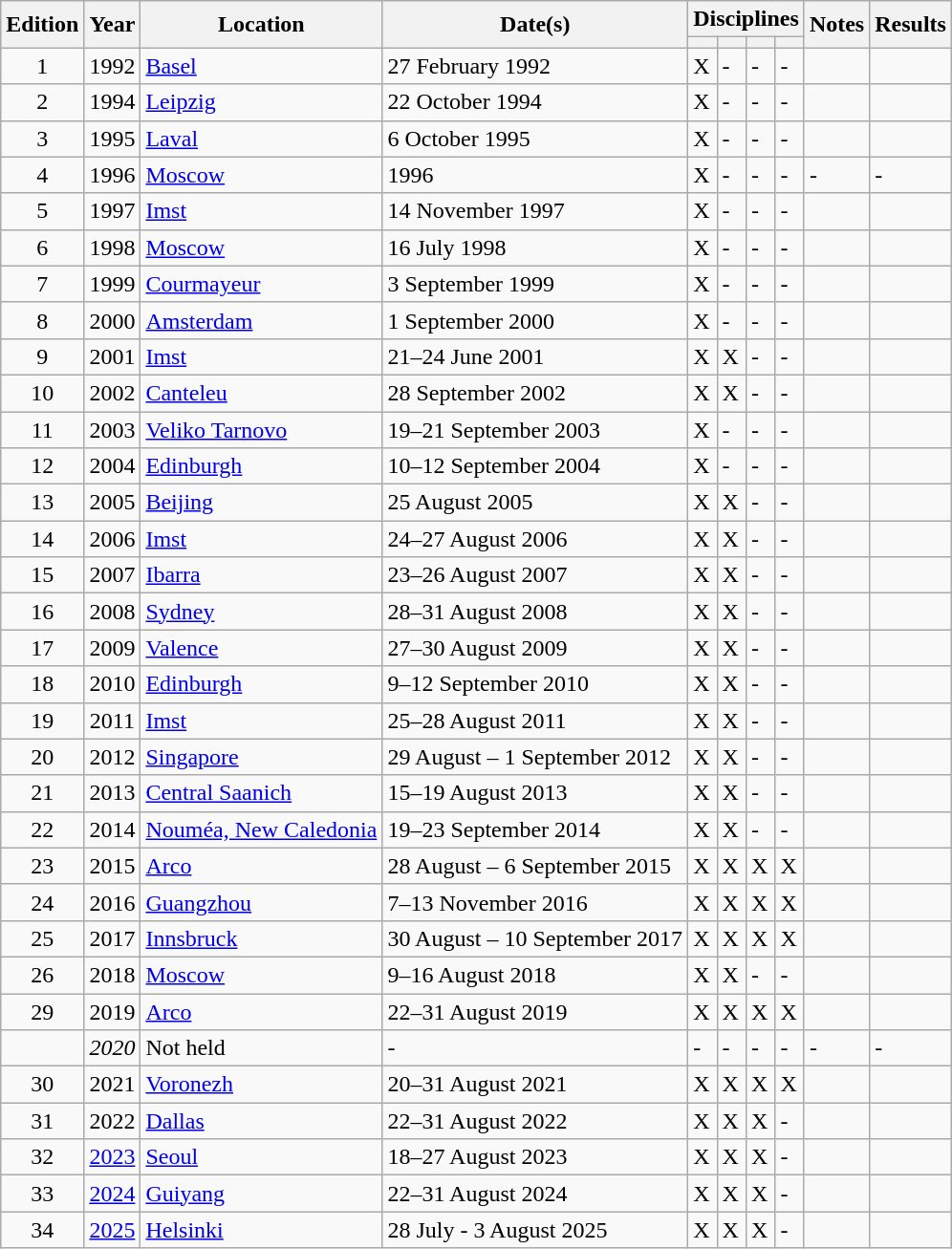<table class="wikitable">
<tr>
<th rowspan="2">Edition</th>
<th rowspan="2">Year</th>
<th rowspan="2">Location</th>
<th rowspan="2">Date(s)</th>
<th colspan="4">Disciplines</th>
<th rowspan="2">Notes</th>
<th rowspan="2">Results</th>
</tr>
<tr>
<th></th>
<th></th>
<th></th>
<th></th>
</tr>
<tr>
<td align="center">1</td>
<td align="center">1992</td>
<td> <a href='#'>Basel</a></td>
<td>27 February 1992</td>
<td>X</td>
<td>-</td>
<td>-</td>
<td>-</td>
<td></td>
<td></td>
</tr>
<tr>
<td align="center">2</td>
<td align="center">1994</td>
<td> <a href='#'>Leipzig</a></td>
<td>22 October 1994</td>
<td>X</td>
<td>-</td>
<td>-</td>
<td>-</td>
<td></td>
<td></td>
</tr>
<tr>
<td align="center">3</td>
<td align="center">1995</td>
<td> <a href='#'>Laval</a></td>
<td>6 October 1995</td>
<td>X</td>
<td>-</td>
<td>-</td>
<td>-</td>
<td></td>
<td></td>
</tr>
<tr>
<td align="center">4</td>
<td align="center">1996</td>
<td> <a href='#'>Moscow</a></td>
<td>1996</td>
<td>X</td>
<td>-</td>
<td>-</td>
<td>-</td>
<td>-</td>
<td>-</td>
</tr>
<tr>
<td align="center">5</td>
<td align="center">1997</td>
<td> <a href='#'>Imst</a></td>
<td>14 November 1997</td>
<td>X</td>
<td>-</td>
<td>-</td>
<td>-</td>
<td></td>
<td></td>
</tr>
<tr>
<td align="center">6</td>
<td align="center">1998</td>
<td> <a href='#'>Moscow</a></td>
<td>16 July 1998</td>
<td>X</td>
<td>-</td>
<td>-</td>
<td>-</td>
<td></td>
<td></td>
</tr>
<tr>
<td align="center">7</td>
<td align="center">1999</td>
<td> <a href='#'>Courmayeur</a></td>
<td>3 September 1999</td>
<td>X</td>
<td>-</td>
<td>-</td>
<td>-</td>
<td></td>
<td></td>
</tr>
<tr>
<td align="center">8</td>
<td align="center">2000</td>
<td> <a href='#'>Amsterdam</a></td>
<td>1 September 2000</td>
<td>X</td>
<td>-</td>
<td>-</td>
<td>-</td>
<td></td>
<td></td>
</tr>
<tr>
<td align="center">9</td>
<td align="center">2001</td>
<td> <a href='#'>Imst</a></td>
<td>21–24 June 2001</td>
<td>X</td>
<td>X</td>
<td>-</td>
<td>-</td>
<td></td>
<td></td>
</tr>
<tr>
<td align="center">10</td>
<td align="center">2002</td>
<td> <a href='#'>Canteleu</a></td>
<td>28 September 2002</td>
<td>X</td>
<td>X</td>
<td>-</td>
<td>-</td>
<td></td>
<td></td>
</tr>
<tr>
<td align="center">11</td>
<td align="center">2003</td>
<td> <a href='#'>Veliko Tarnovo</a></td>
<td>19–21 September 2003</td>
<td>X</td>
<td>-</td>
<td>-</td>
<td>-</td>
<td></td>
<td></td>
</tr>
<tr>
<td align="center">12</td>
<td align="center">2004</td>
<td> <a href='#'>Edinburgh</a></td>
<td>10–12 September 2004</td>
<td>X</td>
<td>-</td>
<td>-</td>
<td>-</td>
<td></td>
<td></td>
</tr>
<tr>
<td align="center">13</td>
<td align="center">2005</td>
<td> <a href='#'>Beijing</a></td>
<td>25 August 2005</td>
<td>X</td>
<td>X</td>
<td>-</td>
<td>-</td>
<td></td>
<td></td>
</tr>
<tr>
<td align="center">14</td>
<td align="center">2006</td>
<td> <a href='#'>Imst</a></td>
<td>24–27 August 2006</td>
<td>X</td>
<td>X</td>
<td>-</td>
<td>-</td>
<td></td>
<td></td>
</tr>
<tr>
<td align="center">15</td>
<td align="center">2007</td>
<td> <a href='#'>Ibarra</a></td>
<td>23–26 August 2007</td>
<td>X</td>
<td>X</td>
<td>-</td>
<td>-</td>
<td></td>
<td></td>
</tr>
<tr>
<td align="center">16</td>
<td align="center">2008</td>
<td> <a href='#'>Sydney</a></td>
<td>28–31 August 2008</td>
<td>X</td>
<td>X</td>
<td>-</td>
<td>-</td>
<td></td>
<td></td>
</tr>
<tr>
<td align="center">17</td>
<td align="center">2009</td>
<td> <a href='#'>Valence</a></td>
<td>27–30 August 2009</td>
<td>X</td>
<td>X</td>
<td>-</td>
<td>-</td>
<td></td>
<td></td>
</tr>
<tr>
<td align="center">18</td>
<td align="center">2010</td>
<td> <a href='#'>Edinburgh</a></td>
<td>9–12 September 2010</td>
<td>X</td>
<td>X</td>
<td>-</td>
<td>-</td>
<td></td>
<td></td>
</tr>
<tr>
<td align="center">19</td>
<td align="center">2011</td>
<td> <a href='#'>Imst</a></td>
<td>25–28 August 2011</td>
<td>X</td>
<td>X</td>
<td>-</td>
<td>-</td>
<td></td>
<td></td>
</tr>
<tr>
<td align="center">20</td>
<td align="center">2012</td>
<td> <a href='#'>Singapore</a></td>
<td>29 August – 1 September 2012</td>
<td>X</td>
<td>X</td>
<td>-</td>
<td>-</td>
<td></td>
<td></td>
</tr>
<tr>
<td align="center">21</td>
<td align="center">2013</td>
<td> <a href='#'>Central Saanich</a></td>
<td>15–19 August 2013</td>
<td>X</td>
<td>X</td>
<td>-</td>
<td>-</td>
<td></td>
<td></td>
</tr>
<tr>
<td align="center">22</td>
<td align="center">2014</td>
<td> <a href='#'>Nouméa, New Caledonia</a></td>
<td>19–23 September 2014</td>
<td>X</td>
<td>X</td>
<td>-</td>
<td>-</td>
<td></td>
<td></td>
</tr>
<tr>
<td align="center">23</td>
<td align="center">2015</td>
<td> <a href='#'>Arco</a></td>
<td>28 August – 6 September 2015</td>
<td>X</td>
<td>X</td>
<td>X</td>
<td>X</td>
<td></td>
<td></td>
</tr>
<tr>
<td align="center">24</td>
<td align="center">2016</td>
<td> <a href='#'>Guangzhou</a></td>
<td>7–13 November 2016</td>
<td>X</td>
<td>X</td>
<td>X</td>
<td>X</td>
<td></td>
<td></td>
</tr>
<tr>
<td align="center">25</td>
<td align="center">2017</td>
<td> <a href='#'>Innsbruck</a></td>
<td>30 August – 10 September 2017</td>
<td>X</td>
<td>X</td>
<td>X</td>
<td>X</td>
<td></td>
<td></td>
</tr>
<tr>
<td align="center">26</td>
<td align="center">2018</td>
<td> <a href='#'>Moscow</a></td>
<td>9–16 August 2018</td>
<td>X</td>
<td>X</td>
<td>-</td>
<td>-</td>
<td></td>
<td></td>
</tr>
<tr>
<td align="center">29</td>
<td align="center">2019</td>
<td> <a href='#'>Arco</a></td>
<td>22–31 August 2019</td>
<td>X</td>
<td>X</td>
<td>X</td>
<td>X</td>
<td></td>
<td></td>
</tr>
<tr>
<td align="center"></td>
<td align="center"><em>2020</em></td>
<td>Not held</td>
<td>-</td>
<td>-</td>
<td>-</td>
<td>-</td>
<td>-</td>
<td>-</td>
<td>-</td>
</tr>
<tr>
<td align="center">30</td>
<td align="center">2021</td>
<td> <a href='#'>Voronezh</a></td>
<td>20–31 August 2021</td>
<td>X</td>
<td>X</td>
<td>X</td>
<td>X</td>
<td></td>
<td></td>
</tr>
<tr>
<td align="center">31</td>
<td align="center">2022</td>
<td> <a href='#'>Dallas</a></td>
<td>22–31 August 2022</td>
<td>X</td>
<td>X</td>
<td>X</td>
<td>-</td>
<td></td>
<td></td>
</tr>
<tr>
<td align="center">32</td>
<td align="center"><a href='#'>2023</a></td>
<td> <a href='#'>Seoul</a></td>
<td>18–27 August 2023</td>
<td>X</td>
<td>X</td>
<td>X</td>
<td>-</td>
<td></td>
<td></td>
</tr>
<tr>
<td align="center">33</td>
<td align="center"><a href='#'>2024</a></td>
<td> <a href='#'>Guiyang</a></td>
<td>22–31 August 2024</td>
<td>X</td>
<td>X</td>
<td>X</td>
<td>-</td>
<td></td>
<td></td>
</tr>
<tr>
<td align="center">34</td>
<td align="center"><a href='#'>2025</a></td>
<td> <a href='#'>Helsinki</a></td>
<td>28 July - 3 August 2025</td>
<td>X</td>
<td>X</td>
<td>X</td>
<td>-</td>
<td></td>
<td></td>
</tr>
</table>
